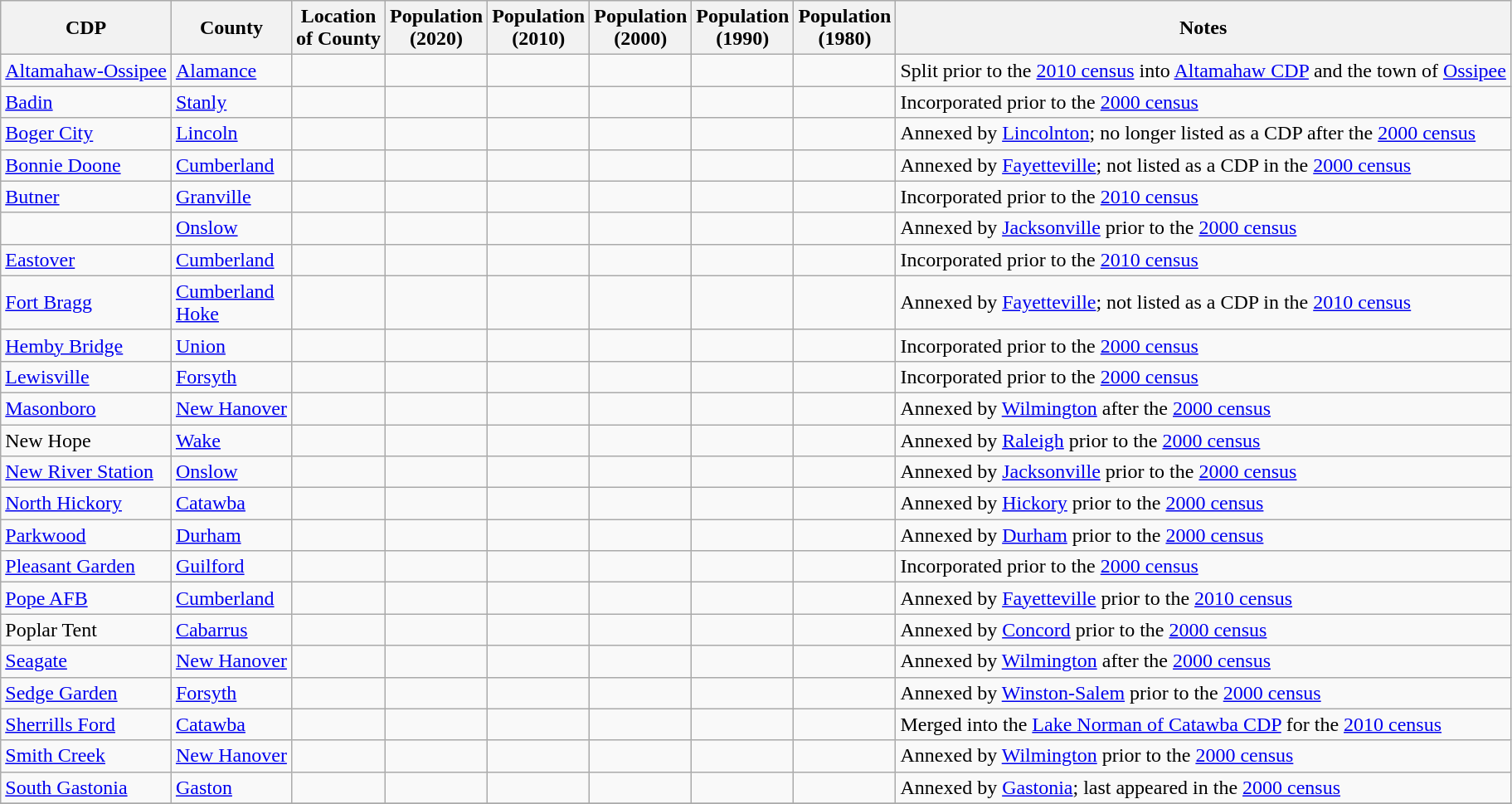<table class="wikitable sortable">
<tr>
<th>CDP</th>
<th>County</th>
<th>Location<br> of County</th>
<th>Population<br>(2020)</th>
<th>Population<br> (2010)</th>
<th>Population<br> (2000)</th>
<th>Population<br> (1990)</th>
<th>Population<br> (1980)</th>
<th>Notes</th>
</tr>
<tr>
<td><a href='#'>Altamahaw-Ossipee</a></td>
<td><a href='#'>Alamance</a></td>
<td></td>
<td></td>
<td></td>
<td></td>
<td></td>
<td></td>
<td>Split prior to the <a href='#'>2010 census</a> into <a href='#'>Altamahaw CDP</a> and the town of <a href='#'>Ossipee</a></td>
</tr>
<tr>
<td><a href='#'>Badin</a></td>
<td><a href='#'>Stanly</a></td>
<td></td>
<td></td>
<td></td>
<td></td>
<td></td>
<td></td>
<td>Incorporated prior to the <a href='#'>2000 census</a></td>
</tr>
<tr>
<td><a href='#'>Boger City</a></td>
<td><a href='#'>Lincoln</a></td>
<td></td>
<td></td>
<td></td>
<td></td>
<td></td>
<td></td>
<td>Annexed by <a href='#'>Lincolnton</a>; no longer listed as a CDP after the <a href='#'>2000 census</a></td>
</tr>
<tr>
<td><a href='#'>Bonnie Doone</a></td>
<td><a href='#'>Cumberland</a></td>
<td></td>
<td></td>
<td></td>
<td></td>
<td></td>
<td></td>
<td>Annexed by <a href='#'>Fayetteville</a>; not listed as a CDP in the <a href='#'>2000 census</a></td>
</tr>
<tr>
<td><a href='#'>Butner</a></td>
<td><a href='#'>Granville</a></td>
<td></td>
<td></td>
<td></td>
<td></td>
<td></td>
<td></td>
<td>Incorporated prior to the <a href='#'>2010 census</a></td>
</tr>
<tr>
<td></td>
<td><a href='#'>Onslow</a></td>
<td></td>
<td></td>
<td></td>
<td></td>
<td></td>
<td></td>
<td>Annexed by <a href='#'>Jacksonville</a> prior to the <a href='#'>2000 census</a></td>
</tr>
<tr>
<td><a href='#'>Eastover</a></td>
<td><a href='#'>Cumberland</a></td>
<td></td>
<td></td>
<td></td>
<td></td>
<td></td>
<td></td>
<td>Incorporated prior to the <a href='#'>2010 census</a></td>
</tr>
<tr>
<td><a href='#'>Fort Bragg</a></td>
<td><a href='#'>Cumberland</a><br> <a href='#'>Hoke</a></td>
<td><br></td>
<td></td>
<td></td>
<td></td>
<td></td>
<td></td>
<td>Annexed by <a href='#'>Fayetteville</a>; not listed as a CDP in the <a href='#'>2010 census</a></td>
</tr>
<tr>
<td><a href='#'>Hemby Bridge</a></td>
<td><a href='#'>Union</a></td>
<td></td>
<td></td>
<td></td>
<td></td>
<td></td>
<td></td>
<td>Incorporated prior to the <a href='#'>2000 census</a></td>
</tr>
<tr>
<td><a href='#'>Lewisville</a></td>
<td><a href='#'>Forsyth</a></td>
<td></td>
<td></td>
<td></td>
<td></td>
<td></td>
<td></td>
<td>Incorporated prior to the <a href='#'>2000 census</a></td>
</tr>
<tr>
<td><a href='#'>Masonboro</a></td>
<td><a href='#'>New Hanover</a></td>
<td></td>
<td></td>
<td></td>
<td></td>
<td></td>
<td></td>
<td>Annexed by <a href='#'>Wilmington</a> after the <a href='#'>2000 census</a></td>
</tr>
<tr>
<td>New Hope</td>
<td><a href='#'>Wake</a></td>
<td></td>
<td></td>
<td></td>
<td></td>
<td></td>
<td></td>
<td>Annexed by <a href='#'>Raleigh</a> prior to the <a href='#'>2000 census</a></td>
</tr>
<tr>
<td><a href='#'>New River Station</a></td>
<td><a href='#'>Onslow</a></td>
<td></td>
<td></td>
<td></td>
<td></td>
<td></td>
<td></td>
<td>Annexed by <a href='#'>Jacksonville</a> prior to the <a href='#'>2000 census</a></td>
</tr>
<tr>
<td><a href='#'>North Hickory</a></td>
<td><a href='#'>Catawba</a></td>
<td></td>
<td></td>
<td></td>
<td></td>
<td></td>
<td></td>
<td>Annexed by <a href='#'>Hickory</a> prior to the <a href='#'>2000 census</a></td>
</tr>
<tr>
<td><a href='#'>Parkwood</a></td>
<td><a href='#'>Durham</a></td>
<td></td>
<td></td>
<td></td>
<td></td>
<td></td>
<td></td>
<td>Annexed by <a href='#'>Durham</a> prior to the <a href='#'>2000 census</a></td>
</tr>
<tr>
<td><a href='#'>Pleasant Garden</a></td>
<td><a href='#'>Guilford</a></td>
<td></td>
<td></td>
<td></td>
<td></td>
<td></td>
<td></td>
<td>Incorporated prior to the <a href='#'>2000 census</a></td>
</tr>
<tr>
<td><a href='#'>Pope AFB</a></td>
<td><a href='#'>Cumberland</a></td>
<td></td>
<td></td>
<td></td>
<td></td>
<td></td>
<td></td>
<td>Annexed by <a href='#'>Fayetteville</a> prior to the <a href='#'>2010 census</a></td>
</tr>
<tr>
<td>Poplar Tent</td>
<td><a href='#'>Cabarrus</a></td>
<td></td>
<td></td>
<td></td>
<td></td>
<td></td>
<td></td>
<td>Annexed by <a href='#'>Concord</a> prior to the <a href='#'>2000 census</a></td>
</tr>
<tr>
<td><a href='#'>Seagate</a></td>
<td><a href='#'>New Hanover</a></td>
<td></td>
<td></td>
<td></td>
<td></td>
<td></td>
<td></td>
<td>Annexed by <a href='#'>Wilmington</a> after the <a href='#'>2000 census</a></td>
</tr>
<tr>
<td><a href='#'>Sedge Garden</a></td>
<td><a href='#'>Forsyth</a></td>
<td></td>
<td></td>
<td></td>
<td></td>
<td></td>
<td></td>
<td>Annexed by <a href='#'>Winston-Salem</a> prior to the <a href='#'>2000 census</a></td>
</tr>
<tr>
<td><a href='#'>Sherrills Ford</a></td>
<td><a href='#'>Catawba</a></td>
<td></td>
<td></td>
<td></td>
<td></td>
<td></td>
<td></td>
<td>Merged into the <a href='#'>Lake Norman of Catawba CDP</a> for the <a href='#'>2010 census</a></td>
</tr>
<tr>
<td><a href='#'>Smith Creek</a></td>
<td><a href='#'>New Hanover</a></td>
<td></td>
<td></td>
<td></td>
<td></td>
<td></td>
<td></td>
<td>Annexed by <a href='#'>Wilmington</a> prior to the <a href='#'>2000 census</a></td>
</tr>
<tr>
<td><a href='#'>South Gastonia</a></td>
<td><a href='#'>Gaston</a></td>
<td></td>
<td></td>
<td></td>
<td></td>
<td></td>
<td></td>
<td>Annexed by <a href='#'>Gastonia</a>; last appeared in the <a href='#'>2000 census</a></td>
</tr>
<tr>
</tr>
</table>
